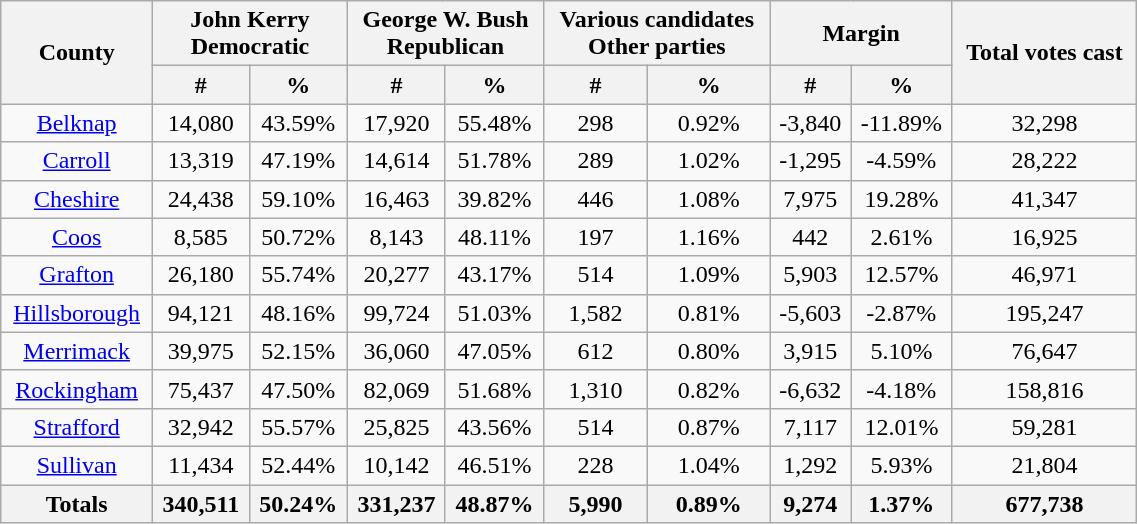<table width="60%"  class="wikitable sortable" style="text-align:center">
<tr>
<th style="text-align:center;" rowspan="2">County</th>
<th style="text-align:center;" colspan="2">John Kerry<br>Democratic</th>
<th style="text-align:center;" colspan="2">George W. Bush<br>Republican</th>
<th style="text-align:center;" colspan="2">Various candidates<br>Other parties</th>
<th style="text-align:center;" colspan="2">Margin</th>
<th style="text-align:center;" rowspan="2">Total votes cast</th>
</tr>
<tr>
<th style="text-align:center;" data-sort-type="number">#</th>
<th style="text-align:center;" data-sort-type="number">%</th>
<th style="text-align:center;" data-sort-type="number">#</th>
<th style="text-align:center;" data-sort-type="number">%</th>
<th style="text-align:center;" data-sort-type="number">#</th>
<th style="text-align:center;" data-sort-type="number">%</th>
<th style="text-align:center;" data-sort-type="number">#</th>
<th style="text-align:center;" data-sort-type="number">%</th>
</tr>
<tr style="text-align:center;">
<td><a href='#'>Belknap</a></td>
<td>14,080</td>
<td>43.59%</td>
<td>17,920</td>
<td>55.48%</td>
<td>298</td>
<td>0.92%</td>
<td>-3,840</td>
<td>-11.89%</td>
<td>32,298</td>
</tr>
<tr style="text-align:center;">
<td><a href='#'>Carroll</a></td>
<td>13,319</td>
<td>47.19%</td>
<td>14,614</td>
<td>51.78%</td>
<td>289</td>
<td>1.02%</td>
<td>-1,295</td>
<td>-4.59%</td>
<td>28,222</td>
</tr>
<tr style="text-align:center;">
<td><a href='#'>Cheshire</a></td>
<td>24,438</td>
<td>59.10%</td>
<td>16,463</td>
<td>39.82%</td>
<td>446</td>
<td>1.08%</td>
<td>7,975</td>
<td>19.28%</td>
<td>41,347</td>
</tr>
<tr style="text-align:center;">
<td><a href='#'>Coos</a></td>
<td>8,585</td>
<td>50.72%</td>
<td>8,143</td>
<td>48.11%</td>
<td>197</td>
<td>1.16%</td>
<td>442</td>
<td>2.61%</td>
<td>16,925</td>
</tr>
<tr style="text-align:center;">
<td><a href='#'>Grafton</a></td>
<td>26,180</td>
<td>55.74%</td>
<td>20,277</td>
<td>43.17%</td>
<td>514</td>
<td>1.09%</td>
<td>5,903</td>
<td>12.57%</td>
<td>46,971</td>
</tr>
<tr style="text-align:center;">
<td><a href='#'>Hillsborough</a></td>
<td>94,121</td>
<td>48.16%</td>
<td>99,724</td>
<td>51.03%</td>
<td>1,582</td>
<td>0.81%</td>
<td>-5,603</td>
<td>-2.87%</td>
<td>195,247</td>
</tr>
<tr style="text-align:center;">
<td><a href='#'>Merrimack</a></td>
<td>39,975</td>
<td>52.15%</td>
<td>36,060</td>
<td>47.05%</td>
<td>612</td>
<td>0.80%</td>
<td>3,915</td>
<td>5.10%</td>
<td>76,647</td>
</tr>
<tr style="text-align:center;">
<td><a href='#'>Rockingham</a></td>
<td>75,437</td>
<td>47.50%</td>
<td>82,069</td>
<td>51.68%</td>
<td>1,310</td>
<td>0.82%</td>
<td>-6,632</td>
<td>-4.18%</td>
<td>158,816</td>
</tr>
<tr style="text-align:center;">
<td><a href='#'>Strafford</a></td>
<td>32,942</td>
<td>55.57%</td>
<td>25,825</td>
<td>43.56%</td>
<td>514</td>
<td>0.87%</td>
<td>7,117</td>
<td>12.01%</td>
<td>59,281</td>
</tr>
<tr style="text-align:center;">
<td><a href='#'>Sullivan</a></td>
<td>11,434</td>
<td>52.44%</td>
<td>10,142</td>
<td>46.51%</td>
<td>228</td>
<td>1.04%</td>
<td>1,292</td>
<td>5.93%</td>
<td>21,804</td>
</tr>
<tr>
<th>Totals</th>
<th>340,511</th>
<th>50.24%</th>
<th>331,237</th>
<th>48.87%</th>
<th>5,990</th>
<th>0.89%</th>
<th>9,274</th>
<th>1.37%</th>
<th>677,738</th>
</tr>
</table>
